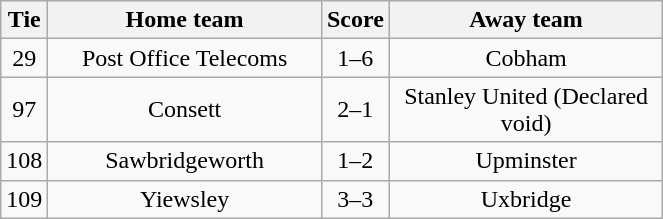<table class="wikitable" style="text-align:center;">
<tr>
<th width=20>Tie</th>
<th width=175>Home team</th>
<th width=20>Score</th>
<th width=175>Away team</th>
</tr>
<tr>
<td>29</td>
<td>Post Office Telecoms</td>
<td>1–6</td>
<td>Cobham</td>
</tr>
<tr>
<td>97</td>
<td>Consett</td>
<td>2–1</td>
<td>Stanley United (Declared void)</td>
</tr>
<tr>
<td>108</td>
<td>Sawbridgeworth</td>
<td>1–2</td>
<td>Upminster</td>
</tr>
<tr>
<td>109</td>
<td>Yiewsley</td>
<td>3–3</td>
<td>Uxbridge</td>
</tr>
</table>
